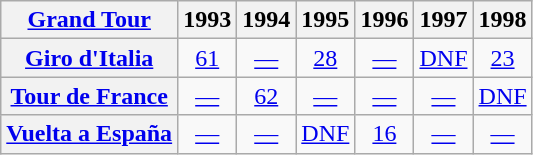<table class="wikitable plainrowheaders">
<tr>
<th scope="col"><a href='#'>Grand Tour</a></th>
<th scope="col">1993</th>
<th scope="col">1994</th>
<th scope="col">1995</th>
<th scope="col">1996</th>
<th scope="col">1997</th>
<th scope="col">1998</th>
</tr>
<tr style="text-align:center;">
<th scope="row"> <a href='#'>Giro d'Italia</a></th>
<td><a href='#'>61</a></td>
<td><a href='#'>—</a></td>
<td><a href='#'>28</a></td>
<td><a href='#'>—</a></td>
<td><a href='#'>DNF</a></td>
<td><a href='#'>23</a></td>
</tr>
<tr style="text-align:center;">
<th scope="row"> <a href='#'>Tour de France</a></th>
<td><a href='#'>—</a></td>
<td><a href='#'>62</a></td>
<td><a href='#'>—</a></td>
<td><a href='#'>—</a></td>
<td><a href='#'>—</a></td>
<td><a href='#'>DNF</a></td>
</tr>
<tr style="text-align:center;">
<th scope="row"> <a href='#'>Vuelta a España</a></th>
<td><a href='#'>—</a></td>
<td><a href='#'>—</a></td>
<td><a href='#'>DNF</a></td>
<td><a href='#'>16</a></td>
<td><a href='#'>—</a></td>
<td><a href='#'>—</a></td>
</tr>
</table>
